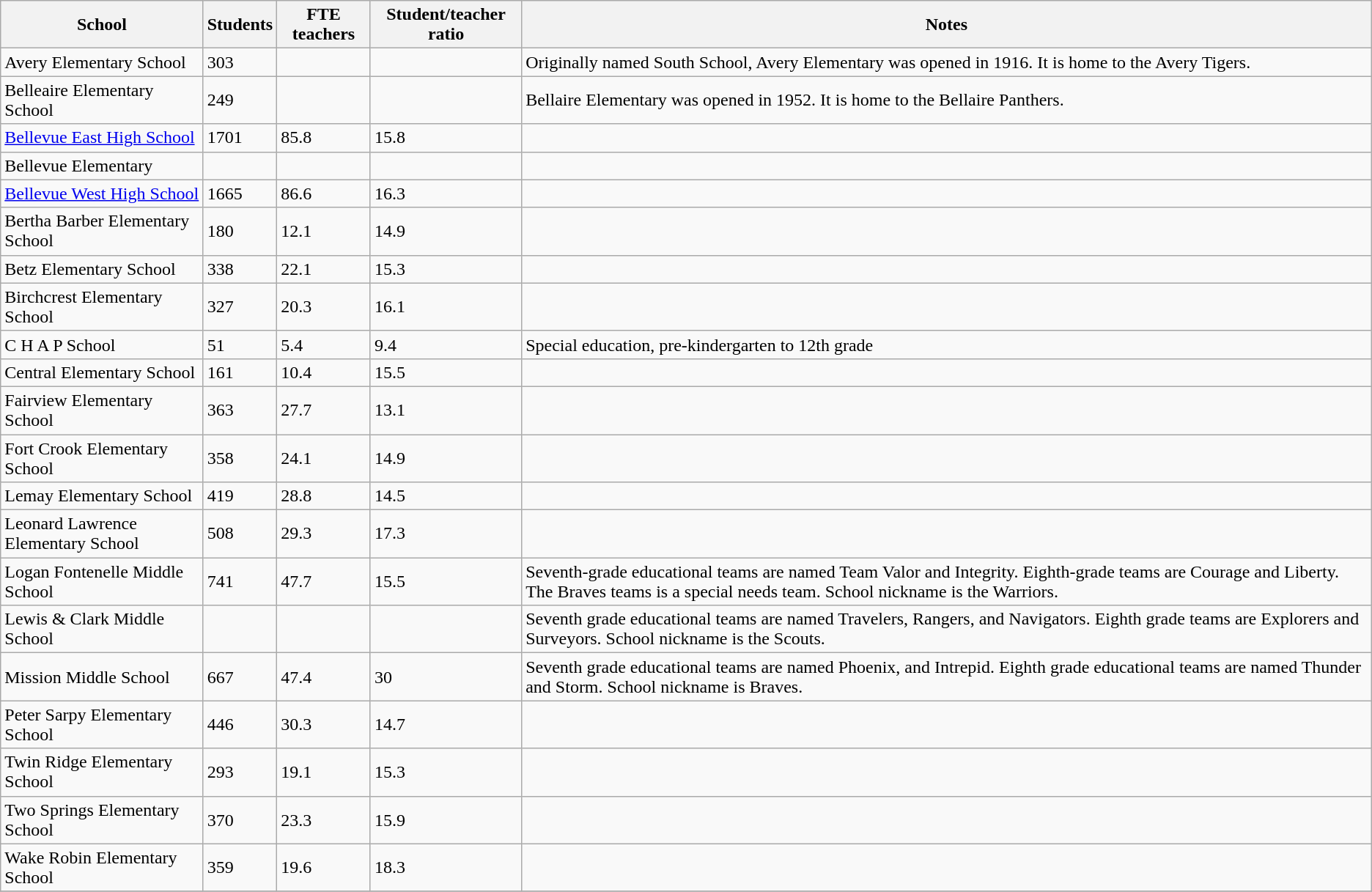<table class="wikitable">
<tr>
<th>School</th>
<th>Students</th>
<th>FTE teachers</th>
<th>Student/teacher ratio</th>
<th>Notes</th>
</tr>
<tr ---->
<td>Avery Elementary School</td>
<td>303</td>
<td></td>
<td></td>
<td>Originally named South School, Avery Elementary was opened in 1916. It is home to the Avery Tigers.</td>
</tr>
<tr ---->
<td>Belleaire Elementary School</td>
<td>249</td>
<td></td>
<td></td>
<td>Bellaire Elementary was opened in 1952. It is home to the Bellaire Panthers.</td>
</tr>
<tr ---->
<td><a href='#'>Bellevue East High School</a></td>
<td>1701</td>
<td>85.8</td>
<td>15.8</td>
<td></td>
</tr>
<tr ---->
<td>Bellevue Elementary</td>
<td></td>
<td></td>
<td></td>
<td></td>
</tr>
<tr ---->
<td><a href='#'>Bellevue West High School</a></td>
<td>1665</td>
<td>86.6</td>
<td>16.3</td>
<td></td>
</tr>
<tr ---->
<td>Bertha Barber Elementary School</td>
<td>180</td>
<td>12.1</td>
<td>14.9</td>
<td></td>
</tr>
<tr ---->
<td>Betz Elementary School</td>
<td>338</td>
<td>22.1</td>
<td>15.3</td>
<td></td>
</tr>
<tr ---->
<td>Birchcrest Elementary School</td>
<td>327</td>
<td>20.3</td>
<td>16.1</td>
<td></td>
</tr>
<tr ---->
<td>C H A P School</td>
<td>51</td>
<td>5.4</td>
<td>9.4</td>
<td>Special education, pre-kindergarten to 12th grade</td>
</tr>
<tr ---->
<td>Central Elementary School</td>
<td>161</td>
<td>10.4</td>
<td>15.5</td>
<td></td>
</tr>
<tr ---->
<td>Fairview Elementary School</td>
<td>363</td>
<td>27.7</td>
<td>13.1</td>
<td></td>
</tr>
<tr ---->
<td>Fort Crook Elementary School</td>
<td>358</td>
<td>24.1</td>
<td>14.9</td>
<td></td>
</tr>
<tr ---->
<td>Lemay Elementary School</td>
<td>419</td>
<td>28.8</td>
<td>14.5</td>
<td></td>
</tr>
<tr ---->
<td>Leonard Lawrence Elementary School</td>
<td>508</td>
<td>29.3</td>
<td>17.3</td>
<td></td>
</tr>
<tr ---->
<td>Logan Fontenelle Middle School</td>
<td>741</td>
<td>47.7</td>
<td>15.5</td>
<td>Seventh-grade educational teams are named Team Valor and Integrity. Eighth-grade teams are Courage and Liberty. The Braves teams is a special needs team. School nickname is the Warriors.</td>
</tr>
<tr ---->
<td Lewis & Clark Middle School (Bellevue, Nebraska)>Lewis & Clark Middle School</td>
<td></td>
<td></td>
<td></td>
<td>Seventh grade educational teams are named Travelers, Rangers, and Navigators. Eighth grade teams are Explorers and Surveyors. School nickname is the Scouts.</td>
</tr>
<tr ---->
<td>Mission Middle School</td>
<td>667</td>
<td>47.4</td>
<td>30</td>
<td>Seventh grade educational teams are named Phoenix, and Intrepid.  Eighth grade educational teams are named Thunder and Storm. School nickname is Braves.</td>
</tr>
<tr ---->
<td>Peter Sarpy Elementary School</td>
<td>446</td>
<td>30.3</td>
<td>14.7</td>
<td></td>
</tr>
<tr ---->
<td>Twin Ridge Elementary School</td>
<td>293</td>
<td>19.1</td>
<td>15.3</td>
<td></td>
</tr>
<tr ---->
<td>Two Springs Elementary School</td>
<td>370</td>
<td>23.3</td>
<td>15.9</td>
<td></td>
</tr>
<tr ---->
<td>Wake Robin Elementary School</td>
<td>359</td>
<td>19.6</td>
<td>18.3</td>
<td></td>
</tr>
<tr ---->
</tr>
</table>
